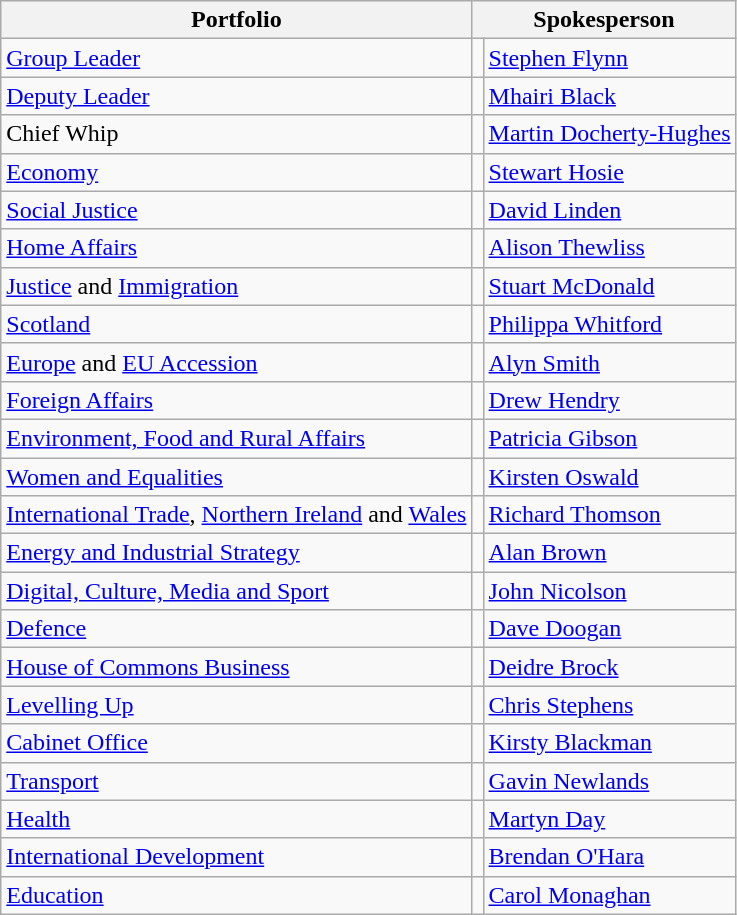<table class="wikitable">
<tr>
<th>Portfolio </th>
<th colspan="2">Spokesperson</th>
</tr>
<tr>
<td><a href='#'>Group Leader</a></td>
<td></td>
<td><a href='#'>Stephen Flynn</a> </td>
</tr>
<tr>
<td><a href='#'>Deputy Leader</a></td>
<td></td>
<td><a href='#'>Mhairi Black</a> </td>
</tr>
<tr>
<td>Chief Whip</td>
<td></td>
<td><a href='#'>Martin Docherty-Hughes</a> </td>
</tr>
<tr>
<td><a href='#'>Economy</a></td>
<td></td>
<td> <a href='#'>Stewart Hosie</a> </td>
</tr>
<tr>
<td><a href='#'>Social Justice</a></td>
<td></td>
<td><a href='#'>David Linden</a> </td>
</tr>
<tr>
<td><a href='#'>Home Affairs</a></td>
<td></td>
<td><a href='#'>Alison Thewliss</a> </td>
</tr>
<tr>
<td><a href='#'>Justice</a> and <a href='#'>Immigration</a></td>
<td></td>
<td><a href='#'>Stuart McDonald</a> </td>
</tr>
<tr>
<td><a href='#'>Scotland</a></td>
<td></td>
<td><a href='#'>Philippa Whitford</a> </td>
</tr>
<tr>
<td><a href='#'>Europe</a> and <a href='#'>EU Accession</a></td>
<td></td>
<td><a href='#'>Alyn Smith</a> </td>
</tr>
<tr>
<td><a href='#'>Foreign Affairs</a></td>
<td></td>
<td><a href='#'>Drew Hendry</a> </td>
</tr>
<tr>
<td><a href='#'>Environment, Food and Rural Affairs</a></td>
<td></td>
<td><a href='#'>Patricia Gibson</a> </td>
</tr>
<tr>
<td><a href='#'>Women and Equalities</a></td>
<td></td>
<td><a href='#'>Kirsten Oswald</a> </td>
</tr>
<tr>
<td><a href='#'>International Trade</a>, <a href='#'>Northern Ireland</a> and <a href='#'>Wales</a></td>
<td></td>
<td><a href='#'>Richard Thomson</a> </td>
</tr>
<tr>
<td><a href='#'>Energy and Industrial Strategy</a></td>
<td></td>
<td><a href='#'>Alan Brown</a> </td>
</tr>
<tr>
<td><a href='#'>Digital, Culture, Media and Sport</a></td>
<td></td>
<td><a href='#'>John Nicolson</a> </td>
</tr>
<tr>
<td><a href='#'>Defence</a></td>
<td></td>
<td><a href='#'>Dave Doogan</a> </td>
</tr>
<tr>
<td><a href='#'>House of Commons Business</a></td>
<td></td>
<td><a href='#'>Deidre Brock</a> </td>
</tr>
<tr>
<td><a href='#'>Levelling Up</a></td>
<td></td>
<td><a href='#'>Chris Stephens</a> </td>
</tr>
<tr>
<td><a href='#'>Cabinet Office</a></td>
<td></td>
<td><a href='#'>Kirsty Blackman</a> </td>
</tr>
<tr>
<td><a href='#'>Transport</a></td>
<td></td>
<td><a href='#'>Gavin Newlands</a> </td>
</tr>
<tr>
<td><a href='#'>Health</a></td>
<td></td>
<td><a href='#'>Martyn Day</a> </td>
</tr>
<tr>
<td><a href='#'>International Development</a></td>
<td></td>
<td><a href='#'>Brendan O'Hara</a> </td>
</tr>
<tr>
<td><a href='#'>Education</a></td>
<td></td>
<td><a href='#'>Carol Monaghan</a> </td>
</tr>
</table>
